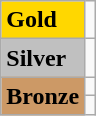<table class="wikitable">
<tr>
<td bgcolor="gold"><strong>Gold</strong></td>
<td></td>
</tr>
<tr>
<td bgcolor="silver"><strong>Silver</strong></td>
<td></td>
</tr>
<tr>
<td rowspan="2" bgcolor="#cc9966"><strong>Bronze</strong></td>
<td></td>
</tr>
<tr>
<td></td>
</tr>
</table>
